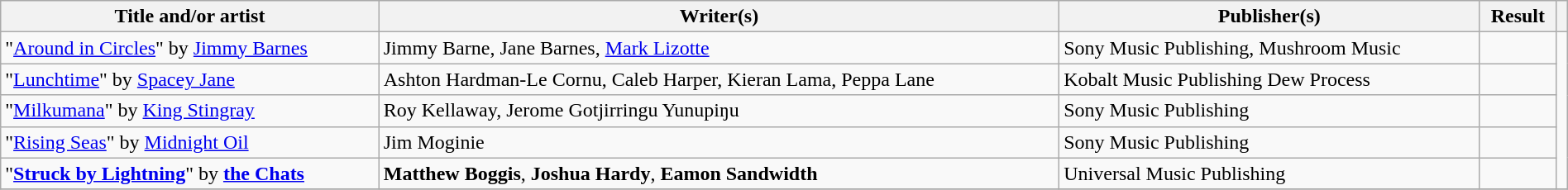<table class="wikitable" width=100%>
<tr>
<th scope="col">Title and/or artist</th>
<th scope="col">Writer(s)</th>
<th scope="col">Publisher(s)</th>
<th scope="col">Result</th>
<th scope="col"></th>
</tr>
<tr>
<td>"<a href='#'>Around in Circles</a>" by <a href='#'>Jimmy Barnes</a></td>
<td>Jimmy Barne, Jane Barnes, <a href='#'>Mark Lizotte</a></td>
<td>Sony Music Publishing, Mushroom Music</td>
<td></td>
<td rowspan="5"></td>
</tr>
<tr>
<td>"<a href='#'>Lunchtime</a>" by <a href='#'>Spacey Jane</a></td>
<td>Ashton Hardman-Le Cornu, Caleb Harper, Kieran Lama, Peppa Lane</td>
<td>Kobalt Music Publishing  Dew Process</td>
<td></td>
</tr>
<tr>
<td>"<a href='#'>Milkumana</a>" by <a href='#'>King Stingray</a></td>
<td>Roy Kellaway, Jerome Gotjirringu Yunupiŋu</td>
<td>Sony Music Publishing</td>
<td></td>
</tr>
<tr>
<td>"<a href='#'>Rising Seas</a>" by <a href='#'>Midnight Oil</a></td>
<td>Jim Moginie</td>
<td>Sony Music Publishing</td>
<td></td>
</tr>
<tr>
<td>"<strong><a href='#'>Struck by Lightning</a></strong>" by <strong><a href='#'>the Chats</a></strong></td>
<td><strong>Matthew Boggis</strong>, <strong>Joshua Hardy</strong>, <strong>Eamon Sandwidth</strong></td>
<td>Universal Music Publishing</td>
<td></td>
</tr>
<tr>
</tr>
</table>
